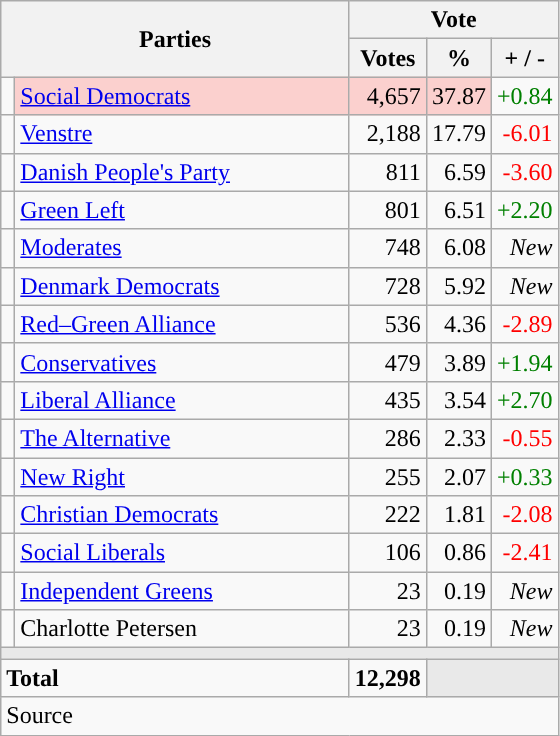<table class="wikitable" style="text-align:right;">
<tr>
<th style="text-align:centre;" rowspan="2" colspan="2" width="225">Parties</th>
<th colspan="3">Vote</th>
</tr>
<tr>
<th width="15">Votes</th>
<th width="15">%</th>
<th width="15">+ / -</th>
</tr>
<tr>
<td width="2" style="color:inherit;background:"></td>
<td bgcolor=#fbd0ce  align="left"><a href='#'>Social Democrats</a></td>
<td bgcolor=#fbd0ce>4,657</td>
<td bgcolor=#fbd0ce>37.87</td>
<td style=color:green;>+0.84</td>
</tr>
<tr>
<td width="2" style="color:inherit;background:"></td>
<td align="left"><a href='#'>Venstre</a></td>
<td>2,188</td>
<td>17.79</td>
<td style=color:red;>-6.01</td>
</tr>
<tr>
<td width="2" style="color:inherit;background:"></td>
<td align="left"><a href='#'>Danish People's Party</a></td>
<td>811</td>
<td>6.59</td>
<td style=color:red;>-3.60</td>
</tr>
<tr>
<td width="2" style="color:inherit;background:"></td>
<td align="left"><a href='#'>Green Left</a></td>
<td>801</td>
<td>6.51</td>
<td style=color:green;>+2.20</td>
</tr>
<tr>
<td width="2" style="color:inherit;background:"></td>
<td align="left"><a href='#'>Moderates</a></td>
<td>748</td>
<td>6.08</td>
<td><em>New</em></td>
</tr>
<tr>
<td width="2" style="color:inherit;background:"></td>
<td align="left"><a href='#'>Denmark Democrats</a></td>
<td>728</td>
<td>5.92</td>
<td><em>New</em></td>
</tr>
<tr>
<td width="2" style="color:inherit;background:"></td>
<td align="left"><a href='#'>Red–Green Alliance</a></td>
<td>536</td>
<td>4.36</td>
<td style=color:red;>-2.89</td>
</tr>
<tr>
<td width="2" style="color:inherit;background:"></td>
<td align="left"><a href='#'>Conservatives</a></td>
<td>479</td>
<td>3.89</td>
<td style=color:green;>+1.94</td>
</tr>
<tr>
<td width="2" style="color:inherit;background:"></td>
<td align="left"><a href='#'>Liberal Alliance</a></td>
<td>435</td>
<td>3.54</td>
<td style=color:green;>+2.70</td>
</tr>
<tr>
<td width="2" style="color:inherit;background:"></td>
<td align="left"><a href='#'>The Alternative</a></td>
<td>286</td>
<td>2.33</td>
<td style=color:red;>-0.55</td>
</tr>
<tr>
<td width="2" style="color:inherit;background:"></td>
<td align="left"><a href='#'>New Right</a></td>
<td>255</td>
<td>2.07</td>
<td style=color:green;>+0.33</td>
</tr>
<tr>
<td width="2" style="color:inherit;background:"></td>
<td align="left"><a href='#'>Christian Democrats</a></td>
<td>222</td>
<td>1.81</td>
<td style=color:red;>-2.08</td>
</tr>
<tr>
<td width="2" style="color:inherit;background:"></td>
<td align="left"><a href='#'>Social Liberals</a></td>
<td>106</td>
<td>0.86</td>
<td style=color:red;>-2.41</td>
</tr>
<tr>
<td width="2" style="color:inherit;background:"></td>
<td align="left"><a href='#'>Independent Greens</a></td>
<td>23</td>
<td>0.19</td>
<td><em>New</em></td>
</tr>
<tr>
<td width="2" style="color:inherit;background:"></td>
<td align="left">Charlotte Petersen</td>
<td>23</td>
<td>0.19</td>
<td><em>New</em></td>
</tr>
<tr>
<td colspan="7" bgcolor="#E9E9E9"></td>
</tr>
<tr>
<td align="left" colspan="2"><strong>Total</strong></td>
<td><strong>12,298</strong></td>
<td bgcolor="#E9E9E9" colspan="2"></td>
</tr>
<tr>
<td align="left" colspan="6">Source</td>
</tr>
</table>
